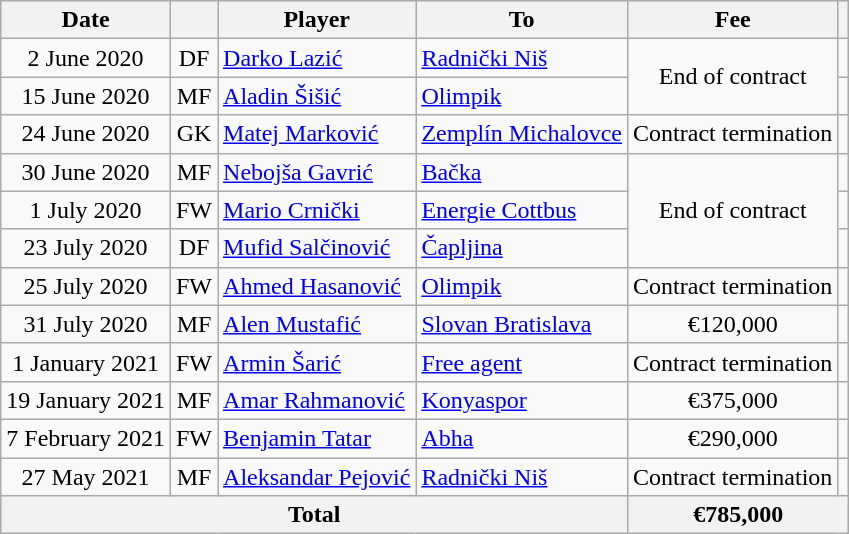<table class="wikitable" style="text-align:center;">
<tr>
<th>Date</th>
<th></th>
<th>Player</th>
<th>To</th>
<th>Fee</th>
<th></th>
</tr>
<tr>
<td>2 June 2020</td>
<td>DF</td>
<td style="text-align:left"> <a href='#'>Darko Lazić</a></td>
<td style="text-align:left"> <a href='#'>Radnički Niš</a></td>
<td rowspan=2>End of contract</td>
<td></td>
</tr>
<tr>
<td>15 June 2020</td>
<td>MF</td>
<td style="text-align:left"> <a href='#'>Aladin Šišić</a></td>
<td style="text-align:left"> <a href='#'>Olimpik</a></td>
<td></td>
</tr>
<tr>
<td>24 June 2020</td>
<td>GK</td>
<td style="text-align:left"> <a href='#'>Matej Marković</a></td>
<td style="text-align:left"> <a href='#'>Zemplín Michalovce</a></td>
<td>Contract termination</td>
<td></td>
</tr>
<tr>
<td>30 June 2020</td>
<td>MF</td>
<td style="text-align:left"> <a href='#'>Nebojša Gavrić</a></td>
<td style="text-align:left"> <a href='#'>Bačka</a></td>
<td rowspan=3>End of contract</td>
<td></td>
</tr>
<tr>
<td>1 July 2020</td>
<td>FW</td>
<td style="text-align:left"> <a href='#'>Mario Crnički</a></td>
<td style="text-align:left"> <a href='#'>Energie Cottbus</a></td>
<td></td>
</tr>
<tr>
<td>23 July 2020</td>
<td>DF</td>
<td style="text-align:left"> <a href='#'>Mufid Salčinović</a></td>
<td style="text-align:left"> <a href='#'>Čapljina</a></td>
<td></td>
</tr>
<tr>
<td>25 July 2020</td>
<td>FW</td>
<td style="text-align:left"> <a href='#'>Ahmed Hasanović</a></td>
<td style="text-align:left"> <a href='#'>Olimpik</a></td>
<td>Contract termination</td>
<td></td>
</tr>
<tr>
<td>31 July 2020</td>
<td>MF</td>
<td style="text-align:left"> <a href='#'>Alen Mustafić</a></td>
<td style="text-align:left"> <a href='#'>Slovan Bratislava</a></td>
<td>€120,000</td>
<td></td>
</tr>
<tr>
<td>1 January 2021</td>
<td>FW</td>
<td style="text-align:left"> <a href='#'>Armin Šarić</a></td>
<td style="text-align:left"><a href='#'>Free agent</a></td>
<td>Contract termination</td>
<td></td>
</tr>
<tr>
<td>19 January 2021</td>
<td>MF</td>
<td style="text-align:left"> <a href='#'>Amar Rahmanović</a></td>
<td style="text-align:left"> <a href='#'>Konyaspor</a></td>
<td>€375,000</td>
<td></td>
</tr>
<tr>
<td>7 February 2021</td>
<td>FW</td>
<td style="text-align:left"> <a href='#'>Benjamin Tatar</a></td>
<td style="text-align:left"> <a href='#'>Abha</a></td>
<td>€290,000</td>
<td></td>
</tr>
<tr>
<td>27 May 2021</td>
<td>MF</td>
<td style="text-align:left"> <a href='#'>Aleksandar Pejović</a></td>
<td style="text-align:left"> <a href='#'>Radnički Niš</a></td>
<td>Contract termination</td>
<td></td>
</tr>
<tr>
<th colspan=4>Total</th>
<th colspan=2>€785,000</th>
</tr>
</table>
